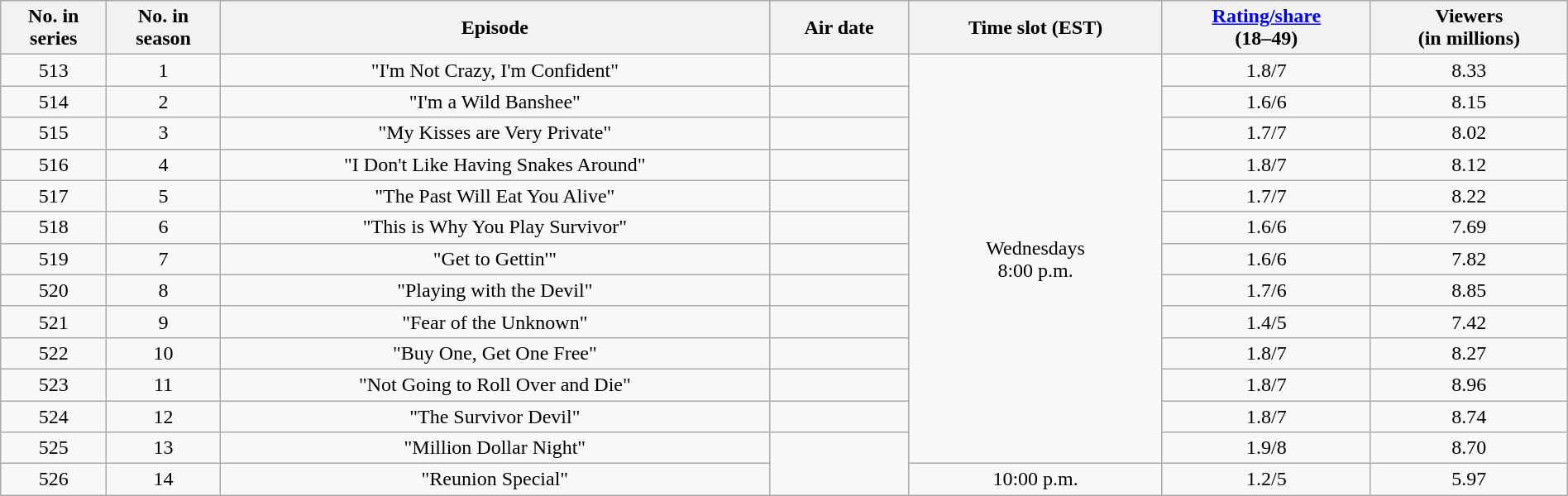<table class="wikitable plainrowheaders" style="text-align:center; width: 100%;">
<tr>
<th scope="col">No. in<br>series</th>
<th scope="col">No. in<br>season</th>
<th scope="col">Episode</th>
<th scope="col">Air date</th>
<th scope="col">Time slot (EST)</th>
<th scope="col"><a href='#'>Rating/share</a><br>(18–49) </th>
<th scope="col">Viewers<br>(in millions)</th>
</tr>
<tr>
<td scope="row">513</td>
<td>1</td>
<td>"I'm Not Crazy, I'm Confident"</td>
<td></td>
<td rowspan="13">Wednesdays<br>8:00 p.m.</td>
<td>1.8/7</td>
<td>8.33</td>
</tr>
<tr>
<td scope="row">514</td>
<td>2</td>
<td>"I'm a Wild Banshee"</td>
<td></td>
<td>1.6/6</td>
<td>8.15</td>
</tr>
<tr>
<td scope="row">515</td>
<td>3</td>
<td>"My Kisses are Very Private"</td>
<td></td>
<td>1.7/7</td>
<td>8.02</td>
</tr>
<tr>
<td scope="row">516</td>
<td>4</td>
<td>"I Don't Like Having Snakes Around"</td>
<td></td>
<td>1.8/7</td>
<td>8.12</td>
</tr>
<tr>
<td scope="row">517</td>
<td>5</td>
<td>"The Past Will Eat You Alive"</td>
<td></td>
<td>1.7/7</td>
<td>8.22</td>
</tr>
<tr>
<td scope="row">518</td>
<td>6</td>
<td>"This is Why You Play Survivor"</td>
<td></td>
<td>1.6/6</td>
<td>7.69</td>
</tr>
<tr>
<td scope="row">519</td>
<td>7</td>
<td>"Get to Gettin'"</td>
<td></td>
<td>1.6/6</td>
<td>7.82</td>
</tr>
<tr>
<td scope="row">520</td>
<td>8</td>
<td>"Playing with the Devil"</td>
<td></td>
<td>1.7/6</td>
<td>8.85</td>
</tr>
<tr>
<td scope="row">521</td>
<td>9</td>
<td>"Fear of the Unknown"</td>
<td></td>
<td>1.4/5</td>
<td>7.42</td>
</tr>
<tr>
<td scope="row">522</td>
<td>10</td>
<td>"Buy One, Get One Free"</td>
<td></td>
<td>1.8/7</td>
<td>8.27</td>
</tr>
<tr>
<td scope="row">523</td>
<td>11</td>
<td>"Not Going to Roll Over and Die"</td>
<td></td>
<td>1.8/7</td>
<td>8.96</td>
</tr>
<tr>
<td scope="row">524</td>
<td>12</td>
<td>"The Survivor Devil"</td>
<td></td>
<td>1.8/7</td>
<td>8.74</td>
</tr>
<tr>
<td scope="row">525</td>
<td>13</td>
<td>"Million Dollar Night"</td>
<td rowspan="13"></td>
<td>1.9/8</td>
<td>8.70</td>
</tr>
<tr>
<td scope="row">526</td>
<td>14</td>
<td>"Reunion Special"</td>
<td>10:00 p.m.</td>
<td>1.2/5</td>
<td>5.97</td>
</tr>
</table>
